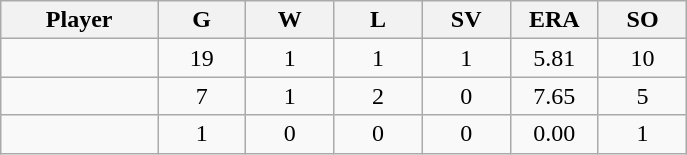<table class="wikitable sortable">
<tr>
<th bgcolor="#DDDDFF" width="16%">Player</th>
<th bgcolor="#DDDDFF" width="9%">G</th>
<th bgcolor="#DDDDFF" width="9%">W</th>
<th bgcolor="#DDDDFF" width="9%">L</th>
<th bgcolor="#DDDDFF" width="9%">SV</th>
<th bgcolor="#DDDDFF" width="9%">ERA</th>
<th bgcolor="#DDDDFF" width="9%">SO</th>
</tr>
<tr align="center">
<td></td>
<td>19</td>
<td>1</td>
<td>1</td>
<td>1</td>
<td>5.81</td>
<td>10</td>
</tr>
<tr align="center">
<td></td>
<td>7</td>
<td>1</td>
<td>2</td>
<td>0</td>
<td>7.65</td>
<td>5</td>
</tr>
<tr align="center">
<td></td>
<td>1</td>
<td>0</td>
<td>0</td>
<td>0</td>
<td>0.00</td>
<td>1</td>
</tr>
</table>
